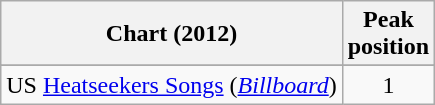<table class="wikitable sortable">
<tr>
<th scope="col">Chart (2012)</th>
<th scope="col">Peak<br>position</th>
</tr>
<tr>
</tr>
<tr>
</tr>
<tr>
<td>US <a href='#'>Heatseekers Songs</a> (<a href='#'><em>Billboard</em></a>)</td>
<td align="center">1</td>
</tr>
</table>
